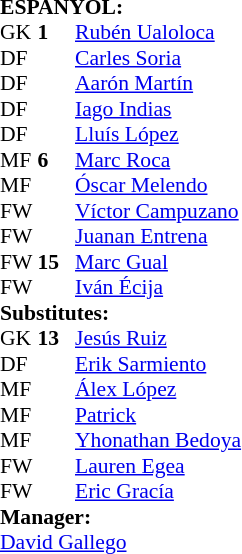<table style="font-size: 90%" cellspacing="0" cellpadding="0">
<tr>
<td colspan="4"><strong>ESPANYOL:</strong></td>
</tr>
<tr>
<th width=25></th>
<th width=25></th>
</tr>
<tr>
<td>GK</td>
<td><strong>1</strong></td>
<td> <a href='#'>Rubén Ualoloca</a></td>
</tr>
<tr>
<td>DF</td>
<td><strong> </strong></td>
<td> <a href='#'>Carles Soria</a></td>
</tr>
<tr>
<td>DF</td>
<td><strong> </strong></td>
<td> <a href='#'>Aarón Martín</a></td>
</tr>
<tr>
<td>DF</td>
<td><strong> </strong></td>
<td> <a href='#'>Iago Indias</a></td>
<td></td>
<td></td>
</tr>
<tr>
<td>DF</td>
<td><strong> </strong></td>
<td> <a href='#'>Lluís López</a></td>
</tr>
<tr>
<td>MF</td>
<td><strong>6</strong></td>
<td> <a href='#'>Marc Roca</a></td>
<td></td>
<td></td>
</tr>
<tr>
<td>MF</td>
<td><strong> </strong></td>
<td> <a href='#'>Óscar Melendo</a></td>
<td></td>
<td></td>
</tr>
<tr>
<td>FW</td>
<td><strong> </strong></td>
<td> <a href='#'>Víctor Campuzano</a></td>
</tr>
<tr>
<td>FW</td>
<td><strong> </strong></td>
<td> <a href='#'>Juanan Entrena</a></td>
</tr>
<tr>
<td>FW</td>
<td><strong>15</strong></td>
<td> <a href='#'>Marc Gual</a></td>
<td></td>
<td></td>
</tr>
<tr>
<td>FW</td>
<td><strong> </strong></td>
<td> <a href='#'>Iván Écija</a></td>
<td></td>
<td></td>
</tr>
<tr>
<td colspan=3><strong>Substitutes:</strong></td>
</tr>
<tr>
<td>GK</td>
<td><strong>13 </strong></td>
<td> <a href='#'>Jesús Ruiz</a></td>
</tr>
<tr>
<td>DF</td>
<td><strong> </strong></td>
<td> <a href='#'>Erik Sarmiento</a></td>
<td></td>
<td></td>
</tr>
<tr>
<td>MF</td>
<td><strong> </strong></td>
<td> <a href='#'>Álex López</a></td>
<td></td>
<td></td>
</tr>
<tr>
<td>MF</td>
<td><strong> </strong></td>
<td> <a href='#'>Patrick</a></td>
<td></td>
<td></td>
</tr>
<tr>
<td>MF</td>
<td><strong> </strong></td>
<td> <a href='#'>Yhonathan Bedoya</a></td>
</tr>
<tr>
<td>FW</td>
<td><strong> </strong></td>
<td> <a href='#'>Lauren Egea</a></td>
<td></td>
<td></td>
</tr>
<tr>
<td>FW</td>
<td><strong> </strong></td>
<td> <a href='#'>Eric Gracía</a></td>
<td></td>
<td></td>
</tr>
<tr>
<td colspan=3><strong>Manager:</strong><br> <a href='#'>David Gallego</a></td>
</tr>
<tr>
<td colspan=4></td>
</tr>
</table>
